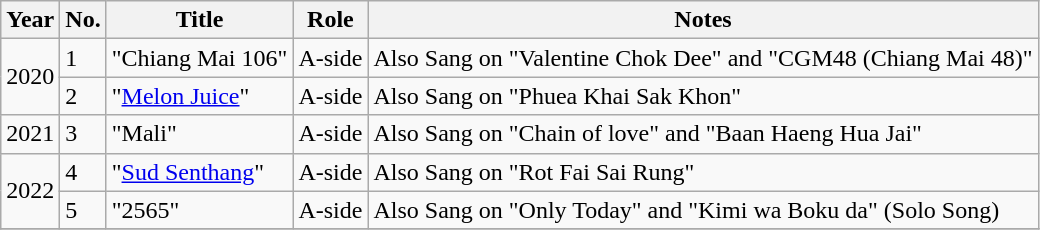<table class="wikitable sortable">
<tr>
<th>Year</th>
<th data-sort-type="number">No. </th>
<th>Title </th>
<th>Role </th>
<th class="unsortable">Notes </th>
</tr>
<tr>
<td rowspan="2">2020</td>
<td>1</td>
<td>"Chiang Mai 106"</td>
<td>A-side</td>
<td>Also Sang on "Valentine Chok Dee" and "CGM48 (Chiang Mai 48)"</td>
</tr>
<tr>
<td>2</td>
<td>"<a href='#'>Melon Juice</a>"</td>
<td>A-side</td>
<td>Also Sang on "Phuea Khai Sak Khon"</td>
</tr>
<tr>
<td>2021</td>
<td>3</td>
<td>"Mali"</td>
<td>A-side</td>
<td>Also Sang on "Chain of love" and "Baan Haeng Hua Jai"</td>
</tr>
<tr>
<td rowspan="2">2022</td>
<td>4</td>
<td>"<a href='#'>Sud Senthang</a>"</td>
<td>A-side</td>
<td>Also Sang on "Rot Fai Sai Rung"</td>
</tr>
<tr>
<td>5</td>
<td>"2565"</td>
<td>A-side</td>
<td>Also Sang on "Only Today" and "Kimi wa Boku da" (Solo Song)</td>
</tr>
<tr>
</tr>
</table>
